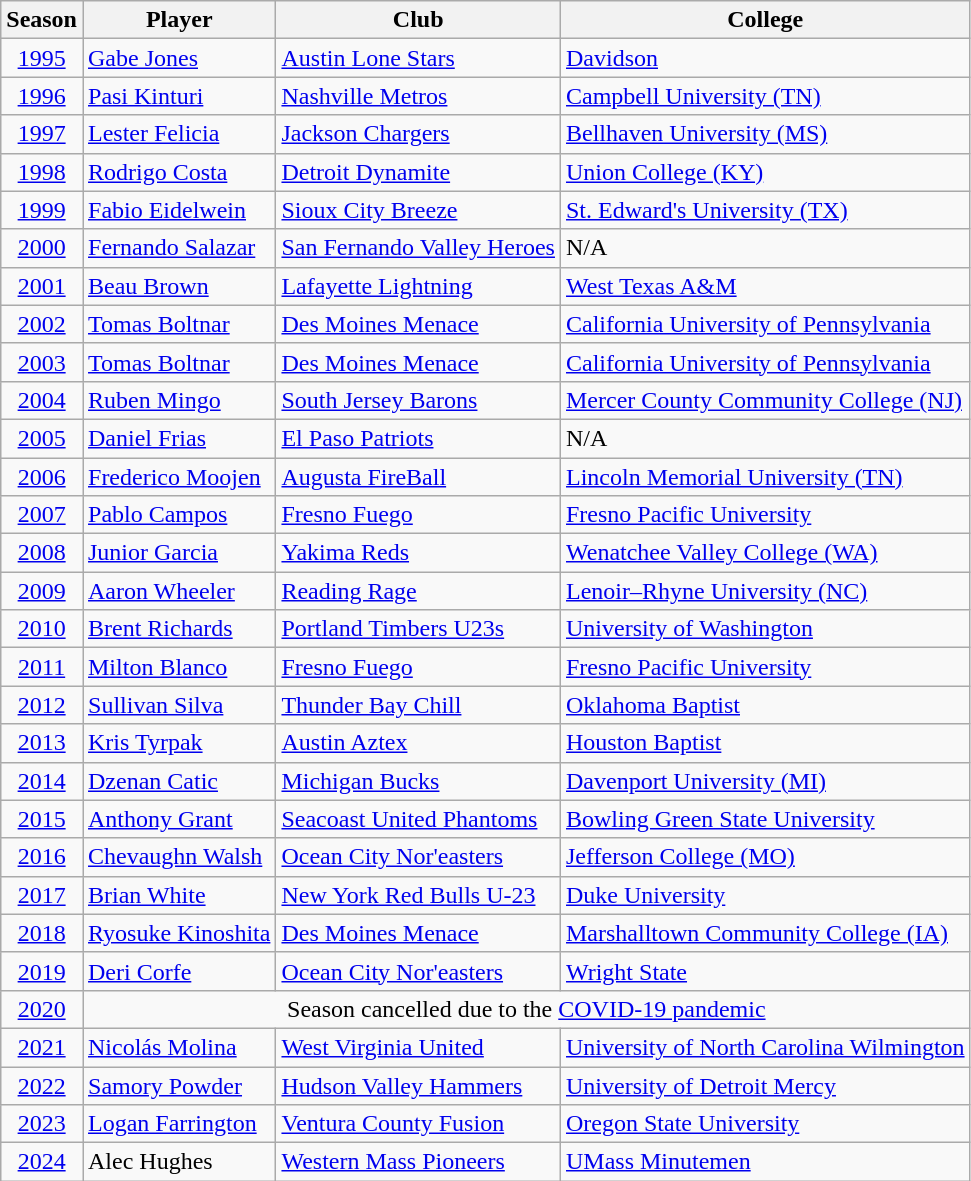<table class="wikitable plainrowheaders sortable" summary="Season (sortable), Player (sortable), Club (sortable)">
<tr>
<th>Season</th>
<th>Player</th>
<th>Club</th>
<th>College</th>
</tr>
<tr>
<td align=center><a href='#'>1995</a></td>
<td> <a href='#'>Gabe Jones</a></td>
<td><a href='#'>Austin Lone Stars</a></td>
<td><a href='#'>Davidson</a></td>
</tr>
<tr>
<td align=center><a href='#'>1996</a></td>
<td> <a href='#'>Pasi Kinturi</a></td>
<td><a href='#'>Nashville Metros</a></td>
<td><a href='#'>Campbell University (TN)</a></td>
</tr>
<tr>
<td align=center><a href='#'>1997</a></td>
<td> <a href='#'>Lester Felicia</a></td>
<td><a href='#'>Jackson Chargers</a></td>
<td><a href='#'>Bellhaven University (MS)</a></td>
</tr>
<tr>
<td align=center><a href='#'>1998</a></td>
<td> <a href='#'>Rodrigo Costa</a></td>
<td><a href='#'>Detroit Dynamite</a></td>
<td><a href='#'>Union College (KY)</a></td>
</tr>
<tr>
<td align=center><a href='#'>1999</a></td>
<td> <a href='#'>Fabio Eidelwein</a></td>
<td><a href='#'>Sioux City Breeze</a></td>
<td><a href='#'>St. Edward's University (TX)</a></td>
</tr>
<tr>
<td align=center><a href='#'>2000</a></td>
<td> <a href='#'>Fernando Salazar</a></td>
<td><a href='#'>San Fernando Valley Heroes</a></td>
<td>N/A</td>
</tr>
<tr>
<td align=center><a href='#'>2001</a></td>
<td> <a href='#'>Beau Brown</a></td>
<td><a href='#'>Lafayette Lightning</a></td>
<td><a href='#'>West Texas A&M</a></td>
</tr>
<tr>
<td align=center><a href='#'>2002</a></td>
<td> <a href='#'>Tomas Boltnar</a></td>
<td><a href='#'>Des Moines Menace</a></td>
<td><a href='#'>California University of Pennsylvania</a></td>
</tr>
<tr>
<td align=center><a href='#'>2003</a></td>
<td> <a href='#'>Tomas Boltnar</a></td>
<td><a href='#'>Des Moines Menace</a></td>
<td><a href='#'>California University of Pennsylvania</a></td>
</tr>
<tr>
<td align=center><a href='#'>2004</a></td>
<td> <a href='#'>Ruben Mingo</a></td>
<td><a href='#'>South Jersey Barons</a></td>
<td><a href='#'>Mercer County Community College (NJ)</a></td>
</tr>
<tr>
<td align=center><a href='#'>2005</a></td>
<td> <a href='#'>Daniel Frias</a></td>
<td><a href='#'>El Paso Patriots</a></td>
<td>N/A</td>
</tr>
<tr>
<td align=center><a href='#'>2006</a></td>
<td> <a href='#'>Frederico Moojen</a></td>
<td><a href='#'>Augusta FireBall</a></td>
<td><a href='#'>Lincoln Memorial University (TN)</a></td>
</tr>
<tr>
<td align=center><a href='#'>2007</a></td>
<td> <a href='#'>Pablo Campos</a></td>
<td><a href='#'>Fresno Fuego</a></td>
<td><a href='#'>Fresno Pacific University</a></td>
</tr>
<tr>
<td align=center><a href='#'>2008</a></td>
<td> <a href='#'>Junior Garcia</a></td>
<td><a href='#'>Yakima Reds</a></td>
<td><a href='#'>Wenatchee Valley College (WA)</a></td>
</tr>
<tr>
<td align=center><a href='#'>2009</a></td>
<td> <a href='#'>Aaron Wheeler</a></td>
<td><a href='#'>Reading Rage</a></td>
<td><a href='#'>Lenoir–Rhyne University (NC)</a></td>
</tr>
<tr>
<td align=center><a href='#'>2010</a></td>
<td> <a href='#'>Brent Richards</a></td>
<td><a href='#'>Portland Timbers U23s</a></td>
<td><a href='#'>University of Washington</a></td>
</tr>
<tr>
<td align=center><a href='#'>2011</a></td>
<td> <a href='#'>Milton Blanco</a></td>
<td><a href='#'>Fresno Fuego</a></td>
<td><a href='#'>Fresno Pacific University</a></td>
</tr>
<tr>
<td align=center><a href='#'>2012</a></td>
<td> <a href='#'>Sullivan Silva</a></td>
<td><a href='#'>Thunder Bay Chill</a></td>
<td><a href='#'>Oklahoma Baptist</a></td>
</tr>
<tr>
<td align=center><a href='#'>2013</a></td>
<td> <a href='#'>Kris Tyrpak</a></td>
<td><a href='#'>Austin Aztex</a></td>
<td><a href='#'>Houston Baptist</a></td>
</tr>
<tr>
<td align=center><a href='#'>2014</a></td>
<td> <a href='#'>Dzenan Catic</a></td>
<td><a href='#'>Michigan Bucks</a></td>
<td><a href='#'>Davenport University (MI)</a></td>
</tr>
<tr>
<td align=center><a href='#'>2015</a></td>
<td> <a href='#'>Anthony Grant</a></td>
<td><a href='#'>Seacoast United Phantoms</a></td>
<td><a href='#'>Bowling Green State University</a></td>
</tr>
<tr>
<td align=center><a href='#'>2016</a></td>
<td> <a href='#'>Chevaughn Walsh</a></td>
<td><a href='#'>Ocean City Nor'easters</a></td>
<td><a href='#'>Jefferson College (MO)</a></td>
</tr>
<tr>
<td align=center><a href='#'>2017</a></td>
<td> <a href='#'>Brian White</a></td>
<td><a href='#'>New York Red Bulls U-23</a></td>
<td><a href='#'>Duke University</a></td>
</tr>
<tr>
<td align=center><a href='#'>2018</a></td>
<td> <a href='#'>Ryosuke Kinoshita</a></td>
<td><a href='#'>Des Moines Menace</a></td>
<td><a href='#'>Marshalltown Community College (IA)</a></td>
</tr>
<tr>
<td align=center><a href='#'>2019</a></td>
<td> <a href='#'>Deri Corfe</a></td>
<td><a href='#'>Ocean City Nor'easters</a></td>
<td><a href='#'>Wright State</a></td>
</tr>
<tr>
<td align=center><a href='#'>2020</a></td>
<td colspan=3 align=center>Season cancelled due to the <a href='#'>COVID-19 pandemic</a></td>
</tr>
<tr>
<td align=center><a href='#'>2021</a></td>
<td> <a href='#'>Nicolás Molina</a></td>
<td><a href='#'>West Virginia United</a></td>
<td><a href='#'>University of North Carolina Wilmington</a></td>
</tr>
<tr>
<td align=center><a href='#'>2022</a></td>
<td> <a href='#'>Samory Powder</a></td>
<td><a href='#'>Hudson Valley Hammers</a></td>
<td><a href='#'>University of Detroit Mercy</a></td>
</tr>
<tr>
<td align=center><a href='#'>2023</a></td>
<td> <a href='#'>Logan Farrington</a></td>
<td><a href='#'>Ventura County Fusion</a></td>
<td><a href='#'>Oregon State University</a></td>
</tr>
<tr>
<td align=center><a href='#'>2024</a></td>
<td> Alec Hughes</td>
<td><a href='#'>Western Mass Pioneers</a></td>
<td><a href='#'>UMass Minutemen</a></td>
</tr>
</table>
